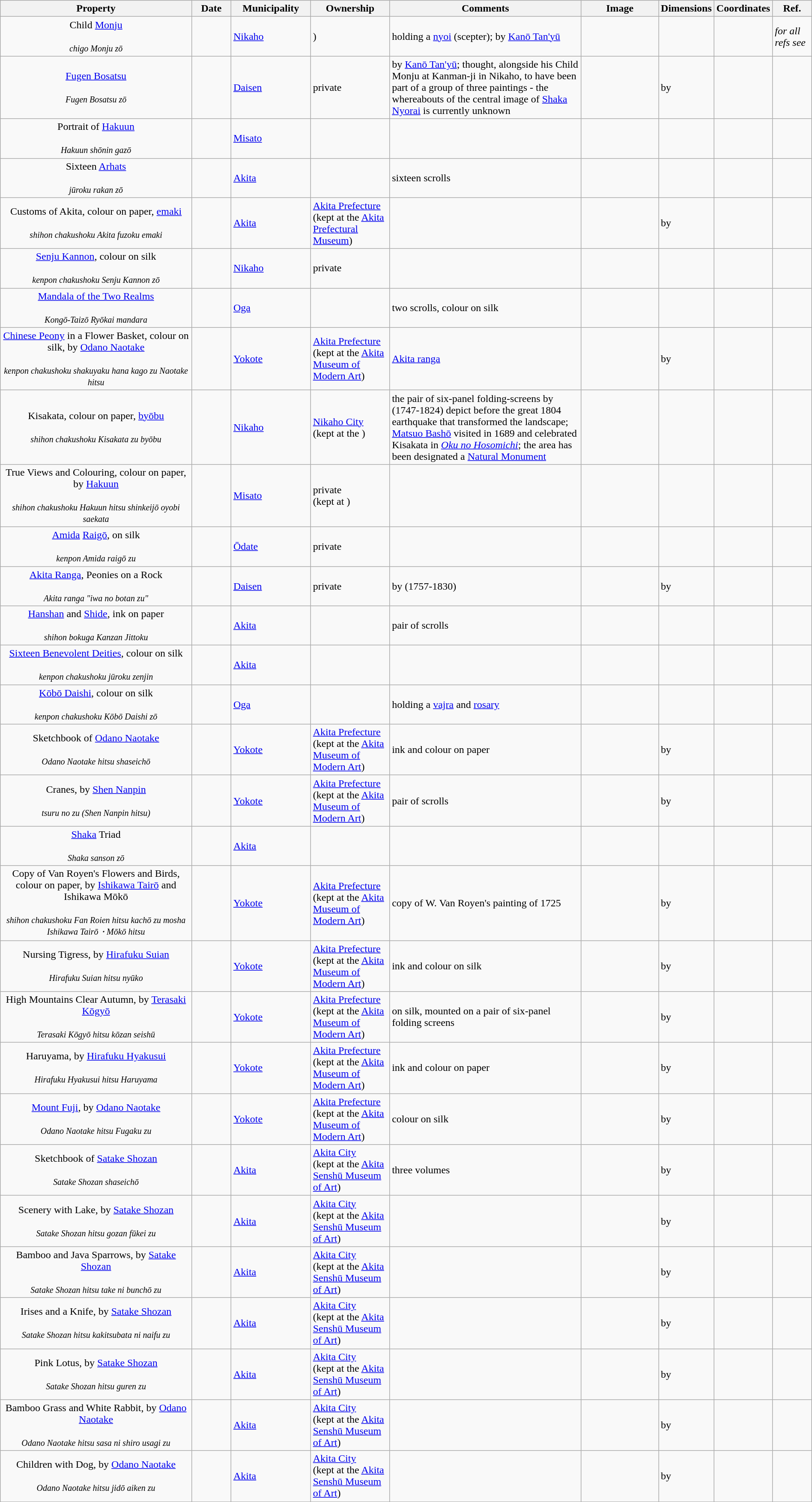<table class="wikitable sortable"  style="width:100%;">
<tr>
<th width="25%" align="left">Property</th>
<th width="5%" align="left" data-sort-type="number">Date</th>
<th width="10%" align="left">Municipality</th>
<th width="10%" align="left">Ownership</th>
<th width="25%" align="left" class="unsortable">Comments</th>
<th width="10%" align="left" class="unsortable">Image</th>
<th width="5%" align="left" class="unsortable">Dimensions</th>
<th width="5%" align="left" class="unsortable">Coordinates</th>
<th width="5%" align="left" class="unsortable">Ref.</th>
</tr>
<tr>
<td align="center">Child <a href='#'>Monju</a><br><br><small><em>chigo Monju zō</em></small></td>
<td></td>
<td><a href='#'>Nikaho</a></td>
<td>)</td>
<td>holding a <a href='#'>nyoi</a> (scepter); by <a href='#'>Kanō Tan'yū</a></td>
<td></td>
<td></td>
<td></td>
<td><em>for all refs see</em> </td>
</tr>
<tr>
<td align="center"><a href='#'>Fugen Bosatsu</a><br><br><small><em>Fugen Bosatsu zō</em></small></td>
<td></td>
<td><a href='#'>Daisen</a></td>
<td>private</td>
<td>by <a href='#'>Kanō Tan'yū</a>; thought, alongside his Child Monju at Kanman-ji in Nikaho, to have been part of a group of three paintings - the whereabouts of the central image of <a href='#'>Shaka Nyorai</a> is currently unknown</td>
<td></td>
<td> by </td>
<td></td>
<td></td>
</tr>
<tr>
<td align="center">Portrait of <a href='#'>Hakuun</a><br><br><small><em>Hakuun shōnin gazō</em></small></td>
<td></td>
<td><a href='#'>Misato</a></td>
<td></td>
<td></td>
<td></td>
<td></td>
<td></td>
<td></td>
</tr>
<tr>
<td align="center">Sixteen <a href='#'>Arhats</a><br><br><small><em>jūroku rakan zō</em></small></td>
<td></td>
<td><a href='#'>Akita</a></td>
<td></td>
<td>sixteen scrolls</td>
<td align="center"></td>
<td></td>
<td></td>
<td></td>
</tr>
<tr>
<td align="center">Customs of Akita, colour on paper, <a href='#'>emaki</a><br><br><small><em>shihon chakushoku Akita fuzoku emaki</em></small></td>
<td></td>
<td><a href='#'>Akita</a></td>
<td><a href='#'>Akita Prefecture</a><br>(kept at the <a href='#'>Akita Prefectural Museum</a>)</td>
<td></td>
<td></td>
<td> by </td>
<td></td>
<td></td>
</tr>
<tr>
<td align="center"><a href='#'>Senju Kannon</a>, colour on silk<br><br><small><em>kenpon chakushoku Senju Kannon zō</em></small></td>
<td></td>
<td><a href='#'>Nikaho</a></td>
<td>private</td>
<td></td>
<td></td>
<td></td>
<td></td>
<td></td>
</tr>
<tr>
<td align="center"><a href='#'>Mandala of the Two Realms</a><br><br><small><em>Kongō-Taizō Ryōkai mandara</em></small></td>
<td></td>
<td><a href='#'>Oga</a></td>
<td></td>
<td>two scrolls, colour on silk</td>
<td></td>
<td></td>
<td></td>
<td></td>
</tr>
<tr>
<td align="center"><a href='#'>Chinese Peony</a> in a Flower Basket, colour on silk, by <a href='#'>Odano Naotake</a><br><br><small><em>kenpon chakushoku shakuyaku hana kago zu Naotake hitsu</em></small></td>
<td></td>
<td><a href='#'>Yokote</a></td>
<td><a href='#'>Akita Prefecture</a><br>(kept at the <a href='#'>Akita Museum of Modern Art</a>)</td>
<td><a href='#'>Akita ranga</a></td>
<td></td>
<td> by </td>
<td></td>
<td></td>
</tr>
<tr>
<td align="center">Kisakata, colour on paper, <a href='#'>byōbu</a><br><br><small><em>shihon chakushoku Kisakata zu byōbu</em></small></td>
<td></td>
<td><a href='#'>Nikaho</a></td>
<td><a href='#'>Nikaho City</a><br>(kept at the )</td>
<td>the pair of six-panel folding-screens by  (1747-1824) depict  before the great 1804 earthquake that transformed the landscape; <a href='#'>Matsuo Bashō</a> visited in 1689 and celebrated Kisakata in <em><a href='#'>Oku no Hosomichi</a></em>; the area has been designated a <a href='#'>Natural Monument</a></td>
<td></td>
<td></td>
<td></td>
<td></td>
</tr>
<tr>
<td align="center">True Views and Colouring, colour on paper, by <a href='#'>Hakuun</a><br><br><small><em>shihon chakushoku Hakuun hitsu shinkeijō oyobi saekata</em></small></td>
<td></td>
<td><a href='#'>Misato</a></td>
<td>private<br>(kept at )</td>
<td></td>
<td></td>
<td></td>
<td></td>
<td></td>
</tr>
<tr>
<td align="center"><a href='#'>Amida</a> <a href='#'>Raigō</a>, on silk<br><br><small><em>kenpon Amida raigō zu</em></small></td>
<td></td>
<td><a href='#'>Ōdate</a></td>
<td>private</td>
<td></td>
<td></td>
<td></td>
<td></td>
<td></td>
</tr>
<tr>
<td align="center"><a href='#'>Akita Ranga</a>, Peonies on a Rock<br><br><small><em>Akita ranga "iwa no botan zu"</em></small></td>
<td></td>
<td><a href='#'>Daisen</a></td>
<td>private</td>
<td>by  (1757-1830)</td>
<td></td>
<td> by </td>
<td></td>
<td></td>
</tr>
<tr>
<td align="center"><a href='#'>Hanshan</a> and <a href='#'>Shide</a>, ink on paper<br><br><small><em>shihon bokuga Kanzan Jittoku</em></small></td>
<td></td>
<td><a href='#'>Akita</a></td>
<td></td>
<td>pair of scrolls</td>
<td></td>
<td></td>
<td></td>
<td></td>
</tr>
<tr>
<td align="center"><a href='#'>Sixteen Benevolent Deities</a>, colour on silk<br><br><small><em>kenpon chakushoku jūroku zenjin</em></small></td>
<td></td>
<td><a href='#'>Akita</a></td>
<td></td>
<td></td>
<td></td>
<td></td>
<td></td>
<td></td>
</tr>
<tr>
<td align="center"><a href='#'>Kōbō Daishi</a>, colour on silk<br><br><small><em>kenpon chakushoku Kōbō Daishi zō</em></small></td>
<td></td>
<td><a href='#'>Oga</a></td>
<td></td>
<td>holding a <a href='#'>vajra</a> and <a href='#'>rosary</a></td>
<td></td>
<td></td>
<td></td>
<td></td>
</tr>
<tr>
<td align="center">Sketchbook of <a href='#'>Odano Naotake</a><br><br><small><em>Odano Naotake hitsu shaseichō</em></small></td>
<td></td>
<td><a href='#'>Yokote</a></td>
<td><a href='#'>Akita Prefecture</a><br>(kept at the <a href='#'>Akita Museum of Modern Art</a>)</td>
<td>ink and colour on paper</td>
<td></td>
<td> by </td>
<td></td>
<td></td>
</tr>
<tr>
<td align="center">Cranes, by <a href='#'>Shen Nanpin</a><br><br><small><em>tsuru no zu (Shen Nanpin hitsu)</em></small></td>
<td></td>
<td><a href='#'>Yokote</a></td>
<td><a href='#'>Akita Prefecture</a><br>(kept at the <a href='#'>Akita Museum of Modern Art</a>)</td>
<td>pair of scrolls</td>
<td></td>
<td> by </td>
<td></td>
<td></td>
</tr>
<tr>
<td align="center"><a href='#'>Shaka</a> Triad<br><br><small><em>Shaka sanson zō</em></small></td>
<td></td>
<td><a href='#'>Akita</a></td>
<td></td>
<td></td>
<td></td>
<td></td>
<td></td>
<td></td>
</tr>
<tr>
<td align="center">Copy of Van Royen's Flowers and Birds, colour on paper, by <a href='#'>Ishikawa Tairō</a> and Ishikawa Mōkō<br><br><small><em>shihon chakushoku Fan Roien hitsu kachō zu mosha Ishikawa Tairō・Mōkō hitsu</em></small></td>
<td></td>
<td><a href='#'>Yokote</a></td>
<td><a href='#'>Akita Prefecture</a><br>(kept at the <a href='#'>Akita Museum of Modern Art</a>)</td>
<td>copy of W. Van Royen's painting of 1725</td>
<td></td>
<td> by </td>
<td></td>
<td></td>
</tr>
<tr>
<td align="center">Nursing Tigress, by <a href='#'>Hirafuku Suian</a><br><br><small><em>Hirafuku Suian hitsu nyūko</em></small></td>
<td></td>
<td><a href='#'>Yokote</a></td>
<td><a href='#'>Akita Prefecture</a><br>(kept at the <a href='#'>Akita Museum of Modern Art</a>)</td>
<td>ink and colour on silk</td>
<td></td>
<td> by </td>
<td></td>
<td></td>
</tr>
<tr>
<td align="center">High Mountains Clear Autumn, by <a href='#'>Terasaki Kōgyō</a><br><br><small><em>Terasaki Kōgyō hitsu kōzan seishū</em></small></td>
<td></td>
<td><a href='#'>Yokote</a></td>
<td><a href='#'>Akita Prefecture</a><br>(kept at the <a href='#'>Akita Museum of Modern Art</a>)</td>
<td>on silk, mounted on a pair of six-panel folding screens</td>
<td></td>
<td> by </td>
<td></td>
<td></td>
</tr>
<tr>
<td align="center">Haruyama, by <a href='#'>Hirafuku Hyakusui</a><br><br><small><em>Hirafuku Hyakusui hitsu Haruyama</em></small></td>
<td></td>
<td><a href='#'>Yokote</a></td>
<td><a href='#'>Akita Prefecture</a><br>(kept at the <a href='#'>Akita Museum of Modern Art</a>)</td>
<td>ink and colour on paper</td>
<td></td>
<td> by </td>
<td></td>
<td></td>
</tr>
<tr>
<td align="center"><a href='#'>Mount Fuji</a>, by <a href='#'>Odano Naotake</a><br><br><small><em>Odano Naotake hitsu Fugaku zu</em></small></td>
<td></td>
<td><a href='#'>Yokote</a></td>
<td><a href='#'>Akita Prefecture</a><br>(kept at the <a href='#'>Akita Museum of Modern Art</a>)</td>
<td>colour on silk</td>
<td></td>
<td> by </td>
<td></td>
<td></td>
</tr>
<tr>
<td align="center">Sketchbook of <a href='#'>Satake Shozan</a><br><br><small><em>Satake Shozan shaseichō</em></small></td>
<td></td>
<td><a href='#'>Akita</a></td>
<td><a href='#'>Akita City</a><br>(kept at the <a href='#'>Akita Senshū Museum of Art</a>)</td>
<td>three volumes</td>
<td></td>
<td> by </td>
<td></td>
<td></td>
</tr>
<tr>
<td align="center">Scenery with Lake, by <a href='#'>Satake Shozan</a><br><br><small><em>Satake Shozan hitsu gozan fūkei zu</em></small></td>
<td></td>
<td><a href='#'>Akita</a></td>
<td><a href='#'>Akita City</a><br>(kept at the <a href='#'>Akita Senshū Museum of Art</a>)</td>
<td></td>
<td></td>
<td> by </td>
<td></td>
<td></td>
</tr>
<tr>
<td align="center">Bamboo and Java Sparrows, by <a href='#'>Satake Shozan</a><br><br><small><em>Satake Shozan hitsu take ni bunchō zu</em></small></td>
<td></td>
<td><a href='#'>Akita</a></td>
<td><a href='#'>Akita City</a><br>(kept at the <a href='#'>Akita Senshū Museum of Art</a>)</td>
<td></td>
<td></td>
<td> by </td>
<td></td>
<td></td>
</tr>
<tr>
<td align="center">Irises and a Knife, by <a href='#'>Satake Shozan</a><br><br><small><em>Satake Shozan hitsu kakitsubata ni naifu zu</em></small></td>
<td></td>
<td><a href='#'>Akita</a></td>
<td><a href='#'>Akita City</a><br>(kept at the <a href='#'>Akita Senshū Museum of Art</a>)</td>
<td></td>
<td></td>
<td> by </td>
<td></td>
<td></td>
</tr>
<tr>
<td align="center">Pink Lotus, by <a href='#'>Satake Shozan</a><br><br><small><em>Satake Shozan hitsu guren zu</em></small></td>
<td></td>
<td><a href='#'>Akita</a></td>
<td><a href='#'>Akita City</a><br>(kept at the <a href='#'>Akita Senshū Museum of Art</a>)</td>
<td></td>
<td></td>
<td> by </td>
<td></td>
<td></td>
</tr>
<tr>
<td align="center">Bamboo Grass and White Rabbit, by <a href='#'>Odano Naotake</a><br><br><small><em>Odano Naotake hitsu sasa ni shiro usagi zu</em></small></td>
<td></td>
<td><a href='#'>Akita</a></td>
<td><a href='#'>Akita City</a><br>(kept at the <a href='#'>Akita Senshū Museum of Art</a>)</td>
<td></td>
<td></td>
<td> by </td>
<td></td>
<td></td>
</tr>
<tr>
<td align="center">Children with Dog, by <a href='#'>Odano Naotake</a><br><br><small><em>Odano Naotake hitsu jidō aiken zu</em></small></td>
<td></td>
<td><a href='#'>Akita</a></td>
<td><a href='#'>Akita City</a><br>(kept at the <a href='#'>Akita Senshū Museum of Art</a>)</td>
<td></td>
<td></td>
<td> by </td>
<td></td>
<td></td>
</tr>
<tr>
</tr>
</table>
